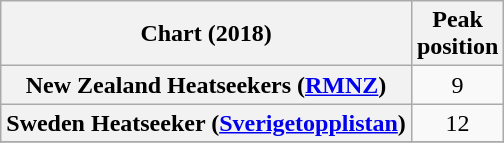<table class="wikitable sortable plainrowheaders" style="text-align:center">
<tr>
<th scope="col">Chart (2018)</th>
<th scope="col">Peak<br> position</th>
</tr>
<tr>
<th scope="row">New Zealand Heatseekers (<a href='#'>RMNZ</a>)</th>
<td>9</td>
</tr>
<tr>
<th scope="row">Sweden Heatseeker (<a href='#'>Sverigetopplistan</a>)</th>
<td>12</td>
</tr>
<tr>
</tr>
</table>
